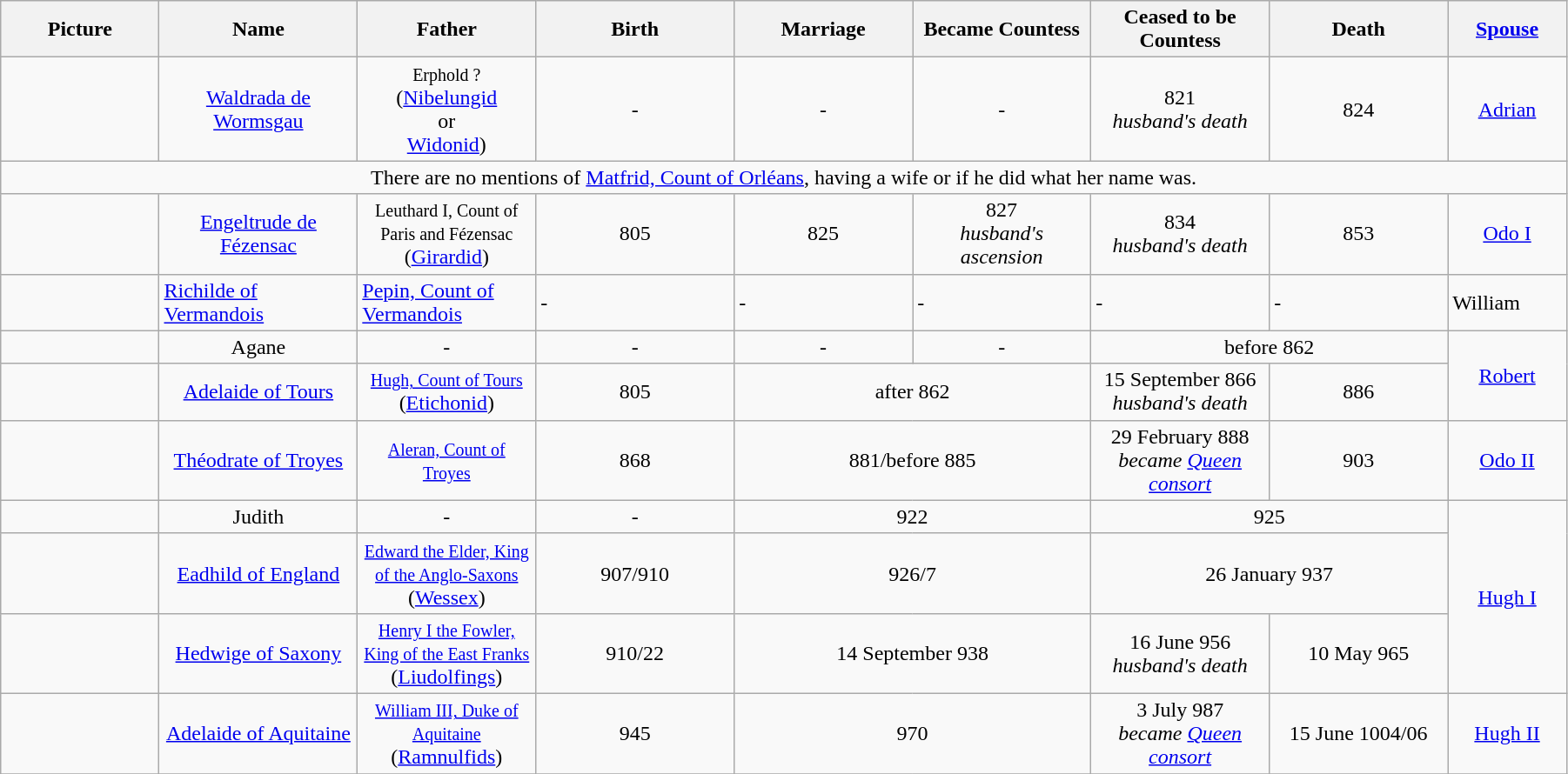<table width=95% class="wikitable">
<tr>
<th width = "8%">Picture</th>
<th width = "10%">Name</th>
<th width = "9%">Father</th>
<th width = "10%">Birth</th>
<th width = "9%">Marriage</th>
<th width = "9%">Became Countess</th>
<th width = "9%">Ceased to be Countess</th>
<th width = "9%">Death</th>
<th width = "6%"><a href='#'>Spouse</a></th>
</tr>
<tr>
<td align="center"></td>
<td align="center"><a href='#'>Waldrada de Wormsgau</a></td>
<td align="center"><small>Erphold ?</small><br>(<a href='#'>Nibelungid</a><br>or<br><a href='#'>Widonid</a>)</td>
<td align=center>-</td>
<td align=center>-</td>
<td align=center>-</td>
<td align=center>821<br><em>husband's death</em></td>
<td align=center>824</td>
<td align="center"><a href='#'>Adrian</a></td>
</tr>
<tr>
<td align="center" colspan="9">There are no mentions of <a href='#'>Matfrid, Count of Orléans</a>, having a wife or if he did what her name was.</td>
</tr>
<tr>
<td align="center"></td>
<td align="center"><a href='#'>Engeltrude de Fézensac</a></td>
<td align="center"><small>Leuthard I, Count of Paris and Fézensac</small><br>(<a href='#'>Girardid</a>)</td>
<td align=center>805</td>
<td align=center>825</td>
<td align=center>827<br><em>husband's ascension</em></td>
<td align=center>834<br><em>husband's death</em></td>
<td align=center>853</td>
<td align="center"><a href='#'>Odo I</a></td>
</tr>
<tr>
<td align="center"></td>
<td><a href='#'>Richilde of Vermandois</a></td>
<td><a href='#'>Pepin, Count of Vermandois</a></td>
<td>-</td>
<td>-</td>
<td>-</td>
<td>-</td>
<td>-</td>
<td>William</td>
</tr>
<tr>
<td align="center"></td>
<td align="center">Agane</td>
<td align=center>-</td>
<td align=center>-</td>
<td align=center>-</td>
<td align=center>-</td>
<td align="center" colspan="2">before 862</td>
<td align="center" rowspan="2"><a href='#'>Robert</a></td>
</tr>
<tr>
<td align="center"></td>
<td align="center"><a href='#'>Adelaide of Tours</a></td>
<td align="center"><small><a href='#'>Hugh, Count of Tours</a></small><br>(<a href='#'>Etichonid</a>)</td>
<td align=center>805</td>
<td align="center" colspan="2">after 862</td>
<td align="center">15 September 866<br><em>husband's death</em></td>
<td align="center">886</td>
</tr>
<tr>
<td align="center"></td>
<td align="center"><a href='#'>Théodrate of Troyes</a></td>
<td align="center"><small><a href='#'>Aleran, Count of Troyes</a></small></td>
<td align="center">868</td>
<td align="center" colspan="2">881/before 885</td>
<td align="center">29 February 888<br><em>became <a href='#'>Queen consort</a></em></td>
<td align="center">903</td>
<td align="center"><a href='#'>Odo II</a></td>
</tr>
<tr>
<td align="center"></td>
<td align="center">Judith</td>
<td align="center">-</td>
<td align="center">-</td>
<td align="center" colspan="2">922</td>
<td align="center" colspan="2">925</td>
<td align="center" rowspan="3"><a href='#'>Hugh I</a></td>
</tr>
<tr>
<td align="center"></td>
<td align="center"><a href='#'>Eadhild of England</a></td>
<td align="center"><small><a href='#'>Edward the Elder, King of the Anglo-Saxons</a></small><br>(<a href='#'>Wessex</a>)</td>
<td align=center>907/910</td>
<td align="center" colspan="2">926/7</td>
<td align="center" colspan="2">26 January 937</td>
</tr>
<tr>
<td align="center"></td>
<td align="center"><a href='#'>Hedwige of Saxony</a></td>
<td align="center"><small><a href='#'>Henry I the Fowler, King of the East Franks</a></small><br>(<a href='#'>Liudolfings</a>)</td>
<td align="center">910/22</td>
<td align="center" colspan="2">14 September 938</td>
<td align="center">16 June 956<br><em>husband's death</em></td>
<td align="center">10 May 965</td>
</tr>
<tr>
<td align="center"></td>
<td align=center><a href='#'>Adelaide of Aquitaine</a></td>
<td align="center"><small><a href='#'>William III, Duke of Aquitaine</a></small><br>(<a href='#'>Ramnulfids</a>)</td>
<td align="center">945</td>
<td align="center" colspan="2">970</td>
<td align="center">3 July 987<br><em>became <a href='#'>Queen consort</a></em></td>
<td align="center">15 June 1004/06</td>
<td align="center"><a href='#'>Hugh II</a></td>
</tr>
<tr>
</tr>
</table>
